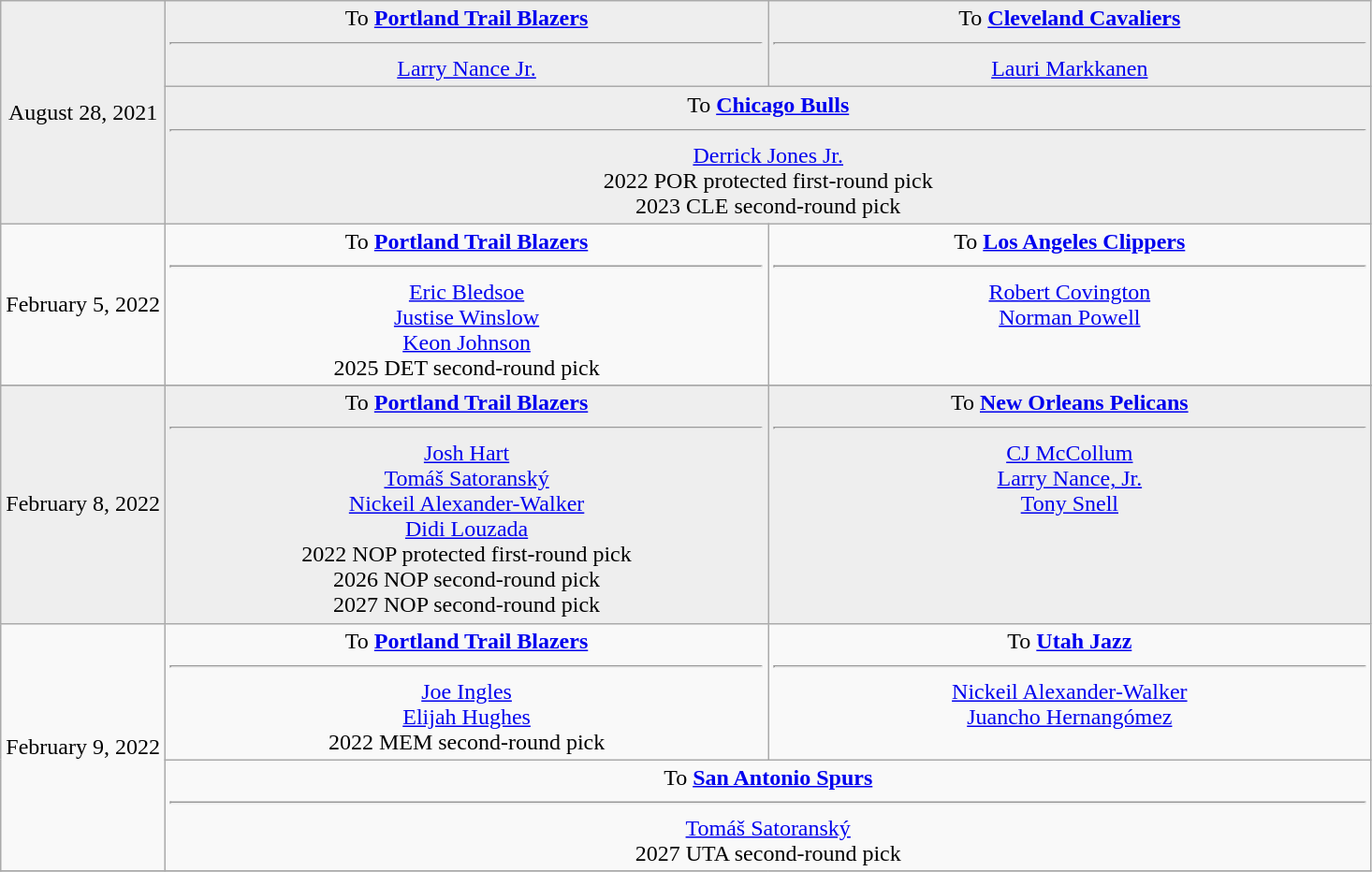<table class="wikitable sortable sortable" style="text-align: center">
<tr style="background:#eee;">
<td style="width:12%" rowspan=2>August 28, 2021</td>
<td style="width:44%; vertical-align:top;">To <strong><a href='#'>Portland Trail Blazers</a></strong><hr><a href='#'>Larry Nance Jr.</a></td>
<td style="width:44%; vertical-align:top;">To <strong><a href='#'>Cleveland Cavaliers</a></strong><hr><a href='#'>Lauri Markkanen</a></td>
</tr>
<tr style="background:#eee;">
<td colspan="2" style="text-align:top; vertical-align:top;">To <strong><a href='#'>Chicago Bulls</a></strong><hr><a href='#'>Derrick Jones Jr.</a><br>2022 POR protected first-round pick<br>2023 CLE second-round pick</td>
</tr>
<tr>
<td style="width:12%" rowspan=1>February 5, 2022</td>
<td style="width:44%; vertical-align:top;">To <strong><a href='#'>Portland Trail Blazers</a></strong><hr><a href='#'>Eric Bledsoe</a><br><a href='#'>Justise Winslow</a><br><a href='#'>Keon Johnson</a><br>2025 DET second-round pick</td>
<td style="width:44%; vertical-align:top;">To <strong><a href='#'>Los Angeles Clippers</a></strong><hr><a href='#'>Robert Covington</a><br><a href='#'>Norman Powell</a></td>
</tr>
<tr>
</tr>
<tr style="background:#eee;">
<td style="width:12%" rowspan=1>February 8, 2022</td>
<td style="width:44%; vertical-align:top;">To <strong><a href='#'>Portland Trail Blazers</a></strong><hr><a href='#'>Josh Hart</a><br><a href='#'>Tomáš Satoranský</a><br><a href='#'>Nickeil Alexander-Walker</a><br><a href='#'>Didi Louzada</a><br>2022 NOP protected first-round pick<br>2026 NOP second-round pick<br>2027 NOP second-round pick</td>
<td style="width:44%; vertical-align:top;">To <strong><a href='#'>New Orleans Pelicans</a></strong><hr><a href='#'>CJ McCollum</a><br><a href='#'>Larry Nance, Jr.</a><br><a href='#'>Tony Snell</a></td>
</tr>
<tr>
<td style="width:12%" rowspan=2>February 9, 2022</td>
<td style="width:44%; vertical-align:top;">To <strong><a href='#'>Portland Trail Blazers</a></strong><hr><a href='#'>Joe Ingles</a><br><a href='#'>Elijah Hughes</a><br>2022 MEM second-round pick</td>
<td style="width:44%; vertical-align:top;">To <strong><a href='#'>Utah Jazz</a></strong><hr><a href='#'>Nickeil Alexander-Walker</a><br><a href='#'>Juancho Hernangómez</a></td>
</tr>
<tr>
<td colspan="2" style="text-align:top; vertical-align:top;">To <strong><a href='#'>San Antonio Spurs</a></strong><hr><a href='#'>Tomáš Satoranský</a><br>2027 UTA second-round pick</td>
</tr>
<tr>
</tr>
</table>
